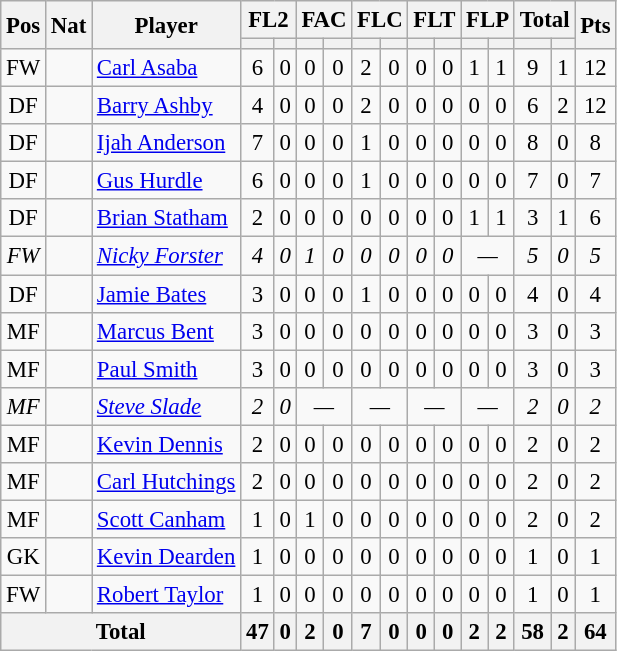<table class="wikitable" style="text-align:center; border:1px #aaa solid; font-size:95%;">
<tr>
<th rowspan="2">Pos</th>
<th rowspan="2">Nat</th>
<th rowspan="2">Player</th>
<th colspan="2">FL2</th>
<th colspan="2">FAC</th>
<th colspan="2">FLC</th>
<th colspan="2">FLT</th>
<th colspan="2">FLP</th>
<th colspan="2">Total</th>
<th rowspan="2">Pts</th>
</tr>
<tr>
<th></th>
<th></th>
<th></th>
<th></th>
<th></th>
<th></th>
<th></th>
<th></th>
<th></th>
<th></th>
<th></th>
<th></th>
</tr>
<tr>
<td>FW</td>
<td></td>
<td style="text-align:left;"><a href='#'>Carl Asaba</a></td>
<td>6</td>
<td>0</td>
<td>0</td>
<td>0</td>
<td>2</td>
<td>0</td>
<td>0</td>
<td>0</td>
<td>1</td>
<td>1</td>
<td>9</td>
<td>1</td>
<td>12</td>
</tr>
<tr>
<td>DF</td>
<td></td>
<td style="text-align:left;"><a href='#'>Barry Ashby</a></td>
<td>4</td>
<td>0</td>
<td>0</td>
<td>0</td>
<td>2</td>
<td>0</td>
<td>0</td>
<td>0</td>
<td>0</td>
<td>0</td>
<td>6</td>
<td>2</td>
<td>12</td>
</tr>
<tr>
<td>DF</td>
<td></td>
<td style="text-align:left;"><a href='#'>Ijah Anderson</a></td>
<td>7</td>
<td>0</td>
<td>0</td>
<td>0</td>
<td>1</td>
<td>0</td>
<td>0</td>
<td>0</td>
<td>0</td>
<td>0</td>
<td>8</td>
<td>0</td>
<td>8</td>
</tr>
<tr>
<td>DF</td>
<td></td>
<td style="text-align:left;"><a href='#'>Gus Hurdle</a></td>
<td>6</td>
<td>0</td>
<td>0</td>
<td>0</td>
<td>1</td>
<td>0</td>
<td>0</td>
<td>0</td>
<td>0</td>
<td>0</td>
<td>7</td>
<td>0</td>
<td>7</td>
</tr>
<tr>
<td>DF</td>
<td></td>
<td style="text-align:left;"><a href='#'>Brian Statham</a></td>
<td>2</td>
<td>0</td>
<td>0</td>
<td>0</td>
<td>0</td>
<td>0</td>
<td>0</td>
<td>0</td>
<td>1</td>
<td>1</td>
<td>3</td>
<td>1</td>
<td>6</td>
</tr>
<tr>
<td><em>FW</em></td>
<td><em></em></td>
<td style="text-align:left;"><em><a href='#'>Nicky Forster</a></em></td>
<td><em>4</em></td>
<td><em>0</em></td>
<td><em>1</em></td>
<td><em>0</em></td>
<td><em>0</em></td>
<td><em>0</em></td>
<td><em>0</em></td>
<td><em>0</em></td>
<td colspan="2"><em>—</em></td>
<td><em>5</em></td>
<td><em>0</em></td>
<td><em>5</em></td>
</tr>
<tr>
<td>DF</td>
<td></td>
<td style="text-align:left;"><a href='#'>Jamie Bates</a></td>
<td>3</td>
<td>0</td>
<td>0</td>
<td>0</td>
<td>1</td>
<td>0</td>
<td>0</td>
<td>0</td>
<td>0</td>
<td>0</td>
<td>4</td>
<td>0</td>
<td>4</td>
</tr>
<tr>
<td>MF</td>
<td></td>
<td style="text-align:left;"><a href='#'>Marcus Bent</a></td>
<td>3</td>
<td>0</td>
<td>0</td>
<td>0</td>
<td>0</td>
<td>0</td>
<td>0</td>
<td>0</td>
<td>0</td>
<td>0</td>
<td>3</td>
<td>0</td>
<td>3</td>
</tr>
<tr>
<td>MF</td>
<td></td>
<td style="text-align:left;"><a href='#'>Paul Smith</a></td>
<td>3</td>
<td>0</td>
<td>0</td>
<td>0</td>
<td>0</td>
<td>0</td>
<td>0</td>
<td>0</td>
<td>0</td>
<td>0</td>
<td>3</td>
<td>0</td>
<td>3</td>
</tr>
<tr>
<td><em>MF</em></td>
<td><em></em></td>
<td style="text-align:left;"><em><a href='#'>Steve Slade</a></em></td>
<td><em>2</em></td>
<td><em>0</em></td>
<td colspan="2"><em>—</em></td>
<td colspan="2"><em>—</em></td>
<td colspan="2"><em>—</em></td>
<td colspan="2"><em>—</em></td>
<td><em>2</em></td>
<td><em>0</em></td>
<td><em>2</em></td>
</tr>
<tr>
<td>MF</td>
<td></td>
<td style="text-align:left;"><a href='#'>Kevin Dennis</a></td>
<td>2</td>
<td>0</td>
<td>0</td>
<td>0</td>
<td>0</td>
<td>0</td>
<td>0</td>
<td>0</td>
<td>0</td>
<td>0</td>
<td>2</td>
<td>0</td>
<td>2</td>
</tr>
<tr>
<td>MF</td>
<td></td>
<td style="text-align:left;"><a href='#'>Carl Hutchings</a></td>
<td>2</td>
<td>0</td>
<td>0</td>
<td>0</td>
<td>0</td>
<td>0</td>
<td>0</td>
<td>0</td>
<td>0</td>
<td>0</td>
<td>2</td>
<td>0</td>
<td>2</td>
</tr>
<tr>
<td>MF</td>
<td></td>
<td style="text-align:left;"><a href='#'>Scott Canham</a></td>
<td>1</td>
<td>0</td>
<td>1</td>
<td>0</td>
<td>0</td>
<td>0</td>
<td>0</td>
<td>0</td>
<td>0</td>
<td>0</td>
<td>2</td>
<td>0</td>
<td>2</td>
</tr>
<tr>
<td>GK</td>
<td></td>
<td style="text-align:left;"><a href='#'>Kevin Dearden</a></td>
<td>1</td>
<td>0</td>
<td>0</td>
<td>0</td>
<td>0</td>
<td>0</td>
<td>0</td>
<td>0</td>
<td>0</td>
<td>0</td>
<td>1</td>
<td>0</td>
<td>1</td>
</tr>
<tr>
<td>FW</td>
<td></td>
<td style="text-align:left;"><a href='#'>Robert Taylor</a></td>
<td>1</td>
<td>0</td>
<td>0</td>
<td>0</td>
<td>0</td>
<td>0</td>
<td>0</td>
<td>0</td>
<td>0</td>
<td>0</td>
<td>1</td>
<td>0</td>
<td>1</td>
</tr>
<tr>
<th colspan="3">Total</th>
<th>47</th>
<th>0</th>
<th>2</th>
<th>0</th>
<th>7</th>
<th>0</th>
<th>0</th>
<th>0</th>
<th>2</th>
<th>2</th>
<th>58</th>
<th>2</th>
<th>64</th>
</tr>
</table>
